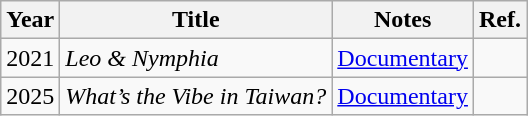<table class="wikitable">
<tr>
<th>Year</th>
<th>Title</th>
<th>Notes</th>
<th>Ref.</th>
</tr>
<tr>
<td>2021</td>
<td><em>Leo & Nymphia</em></td>
<td><a href='#'>Documentary</a></td>
<td></td>
</tr>
<tr>
<td>2025</td>
<td><em>What’s the Vibe in Taiwan?</em></td>
<td><a href='#'>Documentary</a></td>
<td></td>
</tr>
</table>
